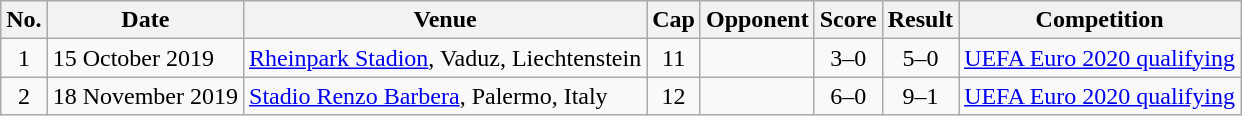<table class="wikitable sortable">
<tr>
<th scope="col">No.</th>
<th scope="col">Date</th>
<th scope="col">Venue</th>
<th scope="col">Cap</th>
<th scope="col">Opponent</th>
<th scope="col">Score</th>
<th scope="col">Result</th>
<th scope="col">Competition</th>
</tr>
<tr>
<td align="center">1</td>
<td>15 October 2019</td>
<td><a href='#'>Rheinpark Stadion</a>, Vaduz, Liechtenstein</td>
<td align="center">11</td>
<td></td>
<td align="center">3–0</td>
<td align="center">5–0</td>
<td><a href='#'>UEFA Euro 2020 qualifying</a></td>
</tr>
<tr>
<td align="center">2</td>
<td>18 November 2019</td>
<td><a href='#'>Stadio Renzo Barbera</a>, Palermo, Italy</td>
<td align="center">12</td>
<td></td>
<td align="center">6–0</td>
<td align="center">9–1</td>
<td><a href='#'>UEFA Euro 2020 qualifying</a></td>
</tr>
</table>
